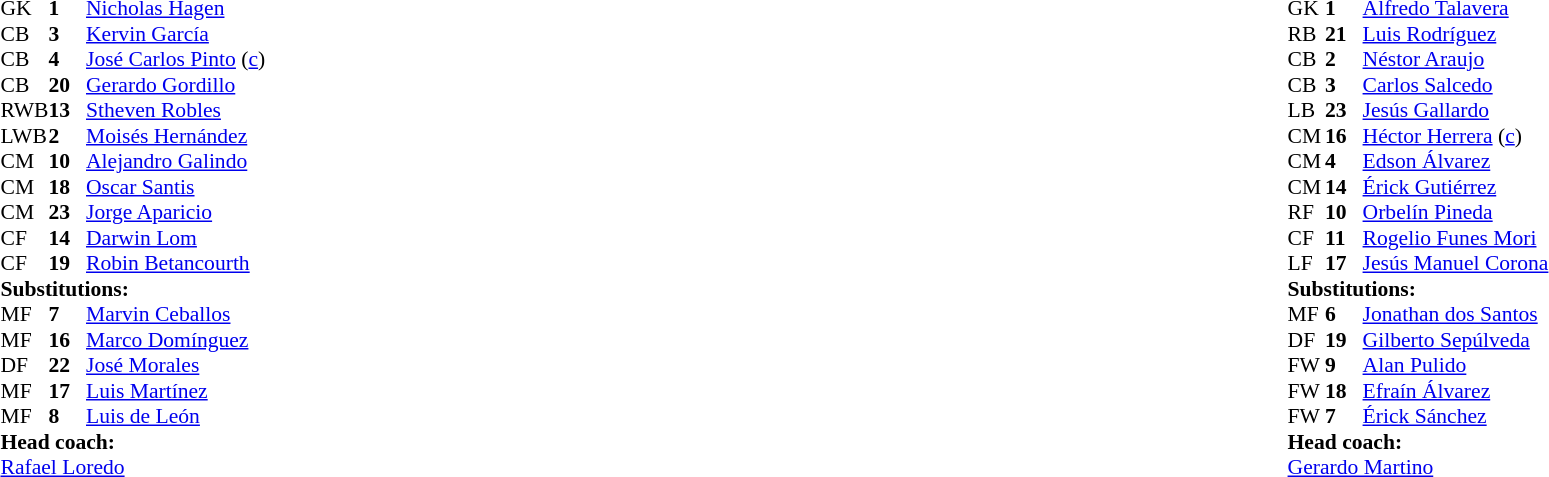<table width="100%">
<tr>
<td valign="top" width="40%"><br><table style="font-size:90%" cellspacing="0" cellpadding="0">
<tr>
<th width=25></th>
<th width=25></th>
</tr>
<tr>
<td>GK</td>
<td><strong>1</strong></td>
<td><a href='#'>Nicholas Hagen</a></td>
</tr>
<tr>
<td>CB</td>
<td><strong>3</strong></td>
<td><a href='#'>Kervin García</a></td>
<td></td>
<td></td>
</tr>
<tr>
<td>CB</td>
<td><strong>4</strong></td>
<td><a href='#'>José Carlos Pinto</a> (<a href='#'>c</a>)</td>
</tr>
<tr>
<td>CB</td>
<td><strong>20</strong></td>
<td><a href='#'>Gerardo Gordillo</a></td>
</tr>
<tr>
<td>RWB</td>
<td><strong>13</strong></td>
<td><a href='#'>Stheven Robles</a></td>
<td></td>
<td></td>
</tr>
<tr>
<td>LWB</td>
<td><strong>2</strong></td>
<td><a href='#'>Moisés Hernández</a></td>
</tr>
<tr>
<td>CM</td>
<td><strong>10</strong></td>
<td><a href='#'>Alejandro Galindo</a></td>
<td></td>
<td></td>
</tr>
<tr>
<td>CM</td>
<td><strong>18</strong></td>
<td><a href='#'>Oscar Santis</a></td>
<td></td>
<td></td>
</tr>
<tr>
<td>CM</td>
<td><strong>23</strong></td>
<td><a href='#'>Jorge Aparicio</a></td>
</tr>
<tr>
<td>CF</td>
<td><strong>14</strong></td>
<td><a href='#'>Darwin Lom</a></td>
</tr>
<tr>
<td>CF</td>
<td><strong>19</strong></td>
<td><a href='#'>Robin Betancourth</a></td>
<td></td>
<td></td>
</tr>
<tr>
<td colspan=3><strong>Substitutions:</strong></td>
</tr>
<tr>
<td>MF</td>
<td><strong>7</strong></td>
<td><a href='#'>Marvin Ceballos</a></td>
<td></td>
<td></td>
</tr>
<tr>
<td>MF</td>
<td><strong>16</strong></td>
<td><a href='#'>Marco Domínguez</a></td>
<td></td>
<td></td>
</tr>
<tr>
<td>DF</td>
<td><strong>22</strong></td>
<td><a href='#'>José Morales</a></td>
<td></td>
<td></td>
</tr>
<tr>
<td>MF</td>
<td><strong>17</strong></td>
<td><a href='#'>Luis Martínez</a></td>
<td></td>
<td></td>
</tr>
<tr>
<td>MF</td>
<td><strong>8</strong></td>
<td><a href='#'>Luis de León</a></td>
<td></td>
<td></td>
</tr>
<tr>
<td colspan=3><strong>Head coach:</strong></td>
</tr>
<tr>
<td colspan=3> <a href='#'>Rafael Loredo</a></td>
</tr>
</table>
</td>
<td valign="top"></td>
<td valign="top" width="50%"><br><table style="font-size:90%; margin:auto" cellspacing="0" cellpadding="0">
<tr>
<th width=25></th>
<th width=25></th>
</tr>
<tr>
<td>GK</td>
<td><strong>1</strong></td>
<td><a href='#'>Alfredo Talavera</a></td>
</tr>
<tr>
<td>RB</td>
<td><strong>21</strong></td>
<td><a href='#'>Luis Rodríguez</a></td>
</tr>
<tr>
<td>CB</td>
<td><strong>2</strong></td>
<td><a href='#'>Néstor Araujo</a></td>
<td></td>
<td></td>
</tr>
<tr>
<td>CB</td>
<td><strong>3</strong></td>
<td><a href='#'>Carlos Salcedo</a></td>
</tr>
<tr>
<td>LB</td>
<td><strong>23</strong></td>
<td><a href='#'>Jesús Gallardo</a></td>
</tr>
<tr>
<td>CM</td>
<td><strong>16</strong></td>
<td><a href='#'>Héctor Herrera</a> (<a href='#'>c</a>)</td>
<td></td>
<td></td>
</tr>
<tr>
<td>CM</td>
<td><strong>4</strong></td>
<td><a href='#'>Edson Álvarez</a></td>
</tr>
<tr>
<td>CM</td>
<td><strong>14</strong></td>
<td><a href='#'>Érick Gutiérrez</a></td>
<td></td>
<td></td>
</tr>
<tr>
<td>RF</td>
<td><strong>10</strong></td>
<td><a href='#'>Orbelín Pineda</a></td>
</tr>
<tr>
<td>CF</td>
<td><strong>11</strong></td>
<td><a href='#'>Rogelio Funes Mori</a></td>
<td></td>
<td></td>
</tr>
<tr>
<td>LF</td>
<td><strong>17</strong></td>
<td><a href='#'>Jesús Manuel Corona</a></td>
<td></td>
<td></td>
</tr>
<tr>
<td colspan=3><strong>Substitutions:</strong></td>
</tr>
<tr>
<td>MF</td>
<td><strong>6</strong></td>
<td><a href='#'>Jonathan dos Santos</a></td>
<td></td>
<td></td>
</tr>
<tr>
<td>DF</td>
<td><strong>19</strong></td>
<td><a href='#'>Gilberto Sepúlveda</a></td>
<td></td>
<td></td>
</tr>
<tr>
<td>FW</td>
<td><strong>9</strong></td>
<td><a href='#'>Alan Pulido</a></td>
<td></td>
<td></td>
</tr>
<tr>
<td>FW</td>
<td><strong>18</strong></td>
<td><a href='#'>Efraín Álvarez</a></td>
<td></td>
<td></td>
</tr>
<tr>
<td>FW</td>
<td><strong>7</strong></td>
<td><a href='#'>Érick Sánchez</a></td>
<td></td>
<td></td>
</tr>
<tr>
<td colspan=3><strong>Head coach:</strong></td>
</tr>
<tr>
<td colspan=3> <a href='#'>Gerardo Martino</a></td>
</tr>
</table>
</td>
</tr>
</table>
